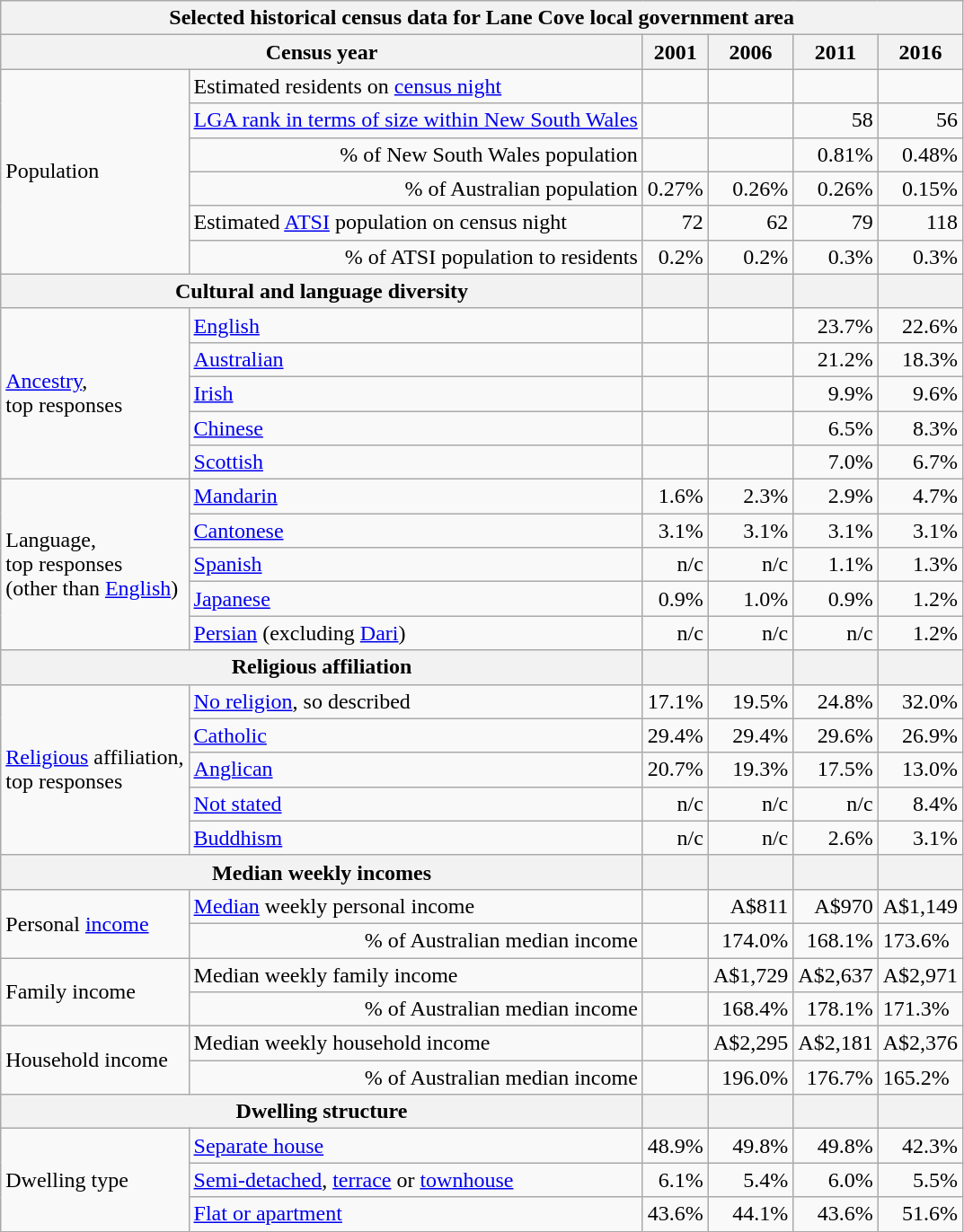<table class="wikitable">
<tr>
<th colspan=76>Selected historical census data for Lane Cove local government area</th>
</tr>
<tr>
<th colspan=3>Census year</th>
<th>2001</th>
<th>2006</th>
<th>2011</th>
<th>2016</th>
</tr>
<tr>
<td rowspan=6 colspan="2">Population</td>
<td>Estimated residents on <a href='#'>census night</a></td>
<td align="right"></td>
<td align="right"></td>
<td align="right"></td>
<td align="right"></td>
</tr>
<tr>
<td align="right"><a href='#'>LGA rank in terms of size within New South Wales</a></td>
<td align="right"></td>
<td align="right"></td>
<td align="right">58</td>
<td align="right"> 56</td>
</tr>
<tr>
<td align="right">% of New South Wales population</td>
<td align="right"></td>
<td align="right"></td>
<td align="right">0.81%</td>
<td align="right"> 0.48%</td>
</tr>
<tr>
<td align="right">% of Australian population</td>
<td align="right">0.27%</td>
<td align="right"> 0.26%</td>
<td align="right"> 0.26%</td>
<td align="right"> 0.15%</td>
</tr>
<tr>
<td>Estimated <a href='#'>ATSI</a> population on census night</td>
<td align="right">72</td>
<td align="right">62</td>
<td align="right">79</td>
<td align="right">118</td>
</tr>
<tr>
<td align="right">% of ATSI population to residents</td>
<td align="right">0.2%</td>
<td align="right"> 0.2%</td>
<td align="right"> 0.3%</td>
<td align="right"> 0.3%</td>
</tr>
<tr>
<th colspan=3>Cultural and language diversity</th>
<th></th>
<th></th>
<th></th>
<th></th>
</tr>
<tr>
<td rowspan=5 colspan=2><a href='#'>Ancestry</a>,<br>top responses</td>
<td><a href='#'>English</a></td>
<td align="right"></td>
<td align="right"></td>
<td align="right">23.7%</td>
<td align="right"> 22.6%</td>
</tr>
<tr>
<td><a href='#'>Australian</a></td>
<td align="right"></td>
<td align="right"></td>
<td align="right">21.2%</td>
<td align="right"> 18.3%</td>
</tr>
<tr>
<td><a href='#'>Irish</a></td>
<td align="right"></td>
<td align="right"></td>
<td align="right">9.9%</td>
<td align="right"> 9.6%</td>
</tr>
<tr>
<td><a href='#'>Chinese</a></td>
<td align="right"></td>
<td align="right"></td>
<td align="right">6.5%</td>
<td align="right"> 8.3%</td>
</tr>
<tr>
<td><a href='#'>Scottish</a></td>
<td align="right"></td>
<td align="right"></td>
<td align="right">7.0%</td>
<td align="right"> 6.7%</td>
</tr>
<tr>
<td rowspan=5 colspan=2>Language,<br>top responses<br>(other than <a href='#'>English</a>)</td>
<td><a href='#'>Mandarin</a></td>
<td align="right">1.6%</td>
<td align="right"> 2.3%</td>
<td align="right"> 2.9%</td>
<td align="right"> 4.7%</td>
</tr>
<tr>
<td><a href='#'>Cantonese</a></td>
<td align="right">3.1%</td>
<td align="right"> 3.1%</td>
<td align="right"> 3.1%</td>
<td align="right"> 3.1%</td>
</tr>
<tr>
<td><a href='#'>Spanish</a></td>
<td align="right">n/c</td>
<td align="right">n/c</td>
<td align="right"> 1.1%</td>
<td align="right"> 1.3%</td>
</tr>
<tr>
<td><a href='#'>Japanese</a></td>
<td align="right">0.9%</td>
<td align="right"> 1.0%</td>
<td align="right"> 0.9%</td>
<td align="right"> 1.2%</td>
</tr>
<tr>
<td><a href='#'>Persian</a> (excluding <a href='#'>Dari</a>)</td>
<td align="right">n/c</td>
<td align="right">n/c</td>
<td align="right">n/c</td>
<td align="right"> 1.2%</td>
</tr>
<tr>
<th colspan=3>Religious affiliation</th>
<th></th>
<th></th>
<th></th>
<th></th>
</tr>
<tr>
<td rowspan=5 colspan=2><a href='#'>Religious</a> affiliation,<br>top responses</td>
<td><a href='#'>No religion</a>, so described</td>
<td align="right">17.1%</td>
<td align="right"> 19.5%</td>
<td align="right"> 24.8%</td>
<td align="right"> 32.0%</td>
</tr>
<tr>
<td><a href='#'>Catholic</a></td>
<td align="right">29.4%</td>
<td align="right"> 29.4%</td>
<td align="right"> 29.6%</td>
<td align="right"> 26.9%</td>
</tr>
<tr>
<td><a href='#'>Anglican</a></td>
<td align="right">20.7%</td>
<td align="right"> 19.3%</td>
<td align="right"> 17.5%</td>
<td align="right"> 13.0%</td>
</tr>
<tr>
<td><a href='#'>Not stated</a></td>
<td align="right">n/c</td>
<td align="right">n/c</td>
<td align="right">n/c</td>
<td align="right"> 8.4%</td>
</tr>
<tr>
<td><a href='#'>Buddhism</a></td>
<td align="right">n/c</td>
<td align="right">n/c</td>
<td align="right"> 2.6%</td>
<td align="right"> 3.1%</td>
</tr>
<tr>
<th colspan=3>Median weekly incomes</th>
<th></th>
<th></th>
<th></th>
<th></th>
</tr>
<tr>
<td rowspan=2 colspan=2>Personal <a href='#'>income</a></td>
<td><a href='#'>Median</a> weekly personal income</td>
<td align="right"></td>
<td align="right">A$811</td>
<td align="right">A$970</td>
<td align="center">A$1,149</td>
</tr>
<tr>
<td align="right">% of Australian median income</td>
<td align="right"></td>
<td align="right">174.0%</td>
<td align="right">168.1%</td>
<td>173.6%</td>
</tr>
<tr>
<td rowspan=2 colspan=2>Family income</td>
<td>Median weekly family income</td>
<td align="right"></td>
<td align="right">A$1,729</td>
<td align="right">A$2,637</td>
<td>A$2,971</td>
</tr>
<tr>
<td align="right">% of Australian median income</td>
<td align="right"></td>
<td align="right">168.4%</td>
<td align="right">178.1%</td>
<td>171.3%</td>
</tr>
<tr>
<td rowspan=2 colspan=2>Household income</td>
<td>Median weekly household income</td>
<td align="right"></td>
<td align="right">A$2,295</td>
<td align="right">A$2,181</td>
<td>A$2,376</td>
</tr>
<tr>
<td align="right">% of Australian median income</td>
<td align="right"></td>
<td align="right">196.0%</td>
<td align="right">176.7%</td>
<td>165.2%</td>
</tr>
<tr>
<th colspan=3>Dwelling structure</th>
<th></th>
<th></th>
<th></th>
<th></th>
</tr>
<tr>
<td rowspan=4 colspan=2>Dwelling type</td>
<td><a href='#'>Separate house</a></td>
<td align="right">48.9%</td>
<td align="right"> 49.8%</td>
<td align="right"> 49.8%</td>
<td align="right"> 42.3%</td>
</tr>
<tr>
<td><a href='#'>Semi-detached</a>, <a href='#'>terrace</a> or <a href='#'>townhouse</a></td>
<td align="right">6.1%</td>
<td align="right"> 5.4%</td>
<td align="right"> 6.0%</td>
<td align="right"> 5.5%</td>
</tr>
<tr>
<td><a href='#'>Flat or apartment</a></td>
<td align="right">43.6%</td>
<td align="right"> 44.1%</td>
<td align="right"> 43.6%</td>
<td align="right"> 51.6%</td>
</tr>
</table>
